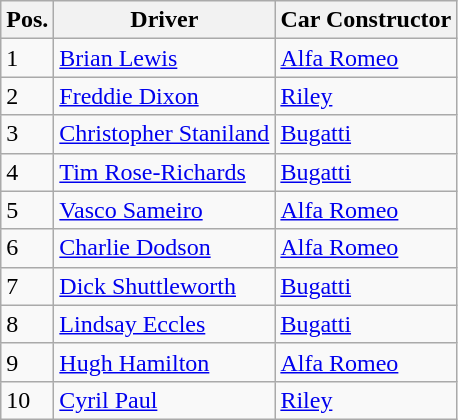<table class="wikitable">
<tr>
<th>Pos.</th>
<th>Driver</th>
<th>Car Constructor</th>
</tr>
<tr>
<td>1</td>
<td><a href='#'>Brian Lewis</a></td>
<td><a href='#'>Alfa Romeo</a></td>
</tr>
<tr>
<td>2</td>
<td><a href='#'>Freddie Dixon</a></td>
<td><a href='#'>Riley</a></td>
</tr>
<tr>
<td>3</td>
<td><a href='#'>Christopher Staniland</a></td>
<td><a href='#'>Bugatti</a></td>
</tr>
<tr>
<td>4</td>
<td><a href='#'>Tim Rose-Richards</a></td>
<td><a href='#'>Bugatti</a></td>
</tr>
<tr>
<td>5</td>
<td><a href='#'>Vasco Sameiro</a></td>
<td><a href='#'>Alfa Romeo</a></td>
</tr>
<tr>
<td>6</td>
<td><a href='#'>Charlie Dodson</a></td>
<td><a href='#'>Alfa Romeo</a></td>
</tr>
<tr>
<td>7</td>
<td><a href='#'>Dick Shuttleworth</a></td>
<td><a href='#'>Bugatti</a></td>
</tr>
<tr>
<td>8</td>
<td><a href='#'>Lindsay Eccles</a></td>
<td><a href='#'>Bugatti</a></td>
</tr>
<tr>
<td>9</td>
<td><a href='#'>Hugh Hamilton</a></td>
<td><a href='#'>Alfa Romeo</a></td>
</tr>
<tr>
<td>10</td>
<td><a href='#'>Cyril Paul</a></td>
<td><a href='#'>Riley</a></td>
</tr>
</table>
